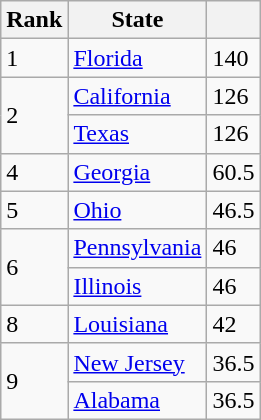<table class="wikitable sortable">
<tr>
<th>Rank</th>
<th>State</th>
<th></th>
</tr>
<tr>
<td>1</td>
<td><a href='#'>Florida</a></td>
<td>140 </td>
</tr>
<tr>
<td rowspan=2>2</td>
<td><a href='#'>California</a></td>
<td>126 </td>
</tr>
<tr>
<td><a href='#'>Texas</a></td>
<td>126 </td>
</tr>
<tr>
<td>4</td>
<td><a href='#'>Georgia</a></td>
<td>60.5 </td>
</tr>
<tr>
<td>5</td>
<td><a href='#'>Ohio</a></td>
<td>46.5 </td>
</tr>
<tr>
<td rowspan=2>6</td>
<td><a href='#'>Pennsylvania</a></td>
<td>46 </td>
</tr>
<tr>
<td><a href='#'>Illinois</a></td>
<td>46 </td>
</tr>
<tr>
<td>8</td>
<td><a href='#'>Louisiana</a></td>
<td>42 </td>
</tr>
<tr>
<td rowspan=2>9</td>
<td><a href='#'>New Jersey</a></td>
<td>36.5 </td>
</tr>
<tr>
<td><a href='#'>Alabama</a></td>
<td>36.5 </td>
</tr>
</table>
